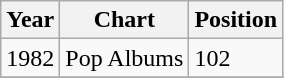<table class=wikitable>
<tr>
<th align="left">Year</th>
<th align="left">Chart</th>
<th align="left">Position</th>
</tr>
<tr>
<td align="left">1982</td>
<td align="left">Pop Albums</td>
<td align="left">102</td>
</tr>
<tr>
</tr>
</table>
